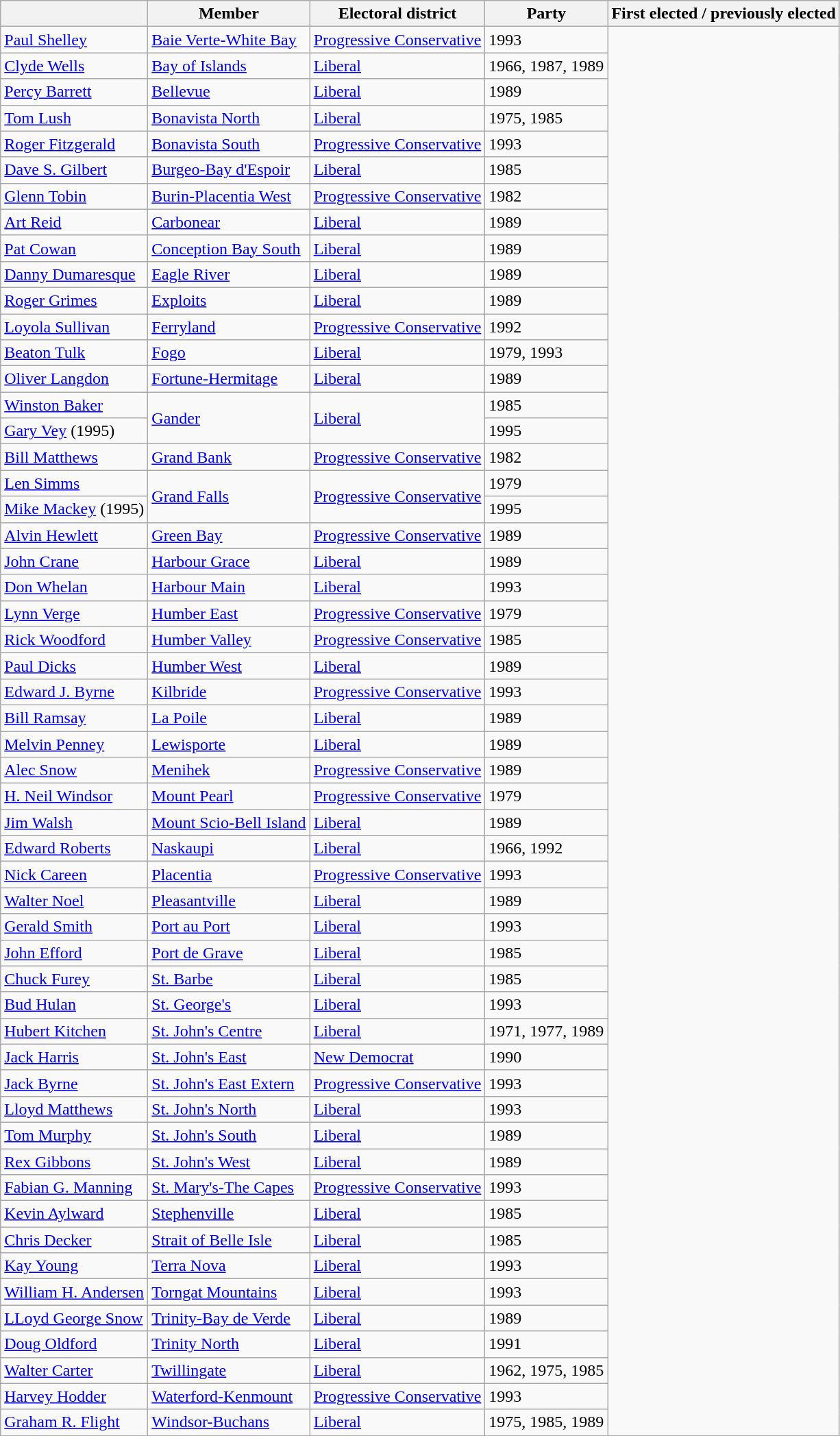<table class="wikitable sortable">
<tr>
<th></th>
<th>Member</th>
<th>Electoral district</th>
<th>Party</th>
<th>First elected / previously elected</th>
</tr>
<tr>
<td><a href='#'>Paul Shelley</a></td>
<td><a href='#'>Baie Verte-White Bay</a></td>
<td><a href='#'>Progressive Conservative</a></td>
<td>1993</td>
</tr>
<tr>
<td><a href='#'>Clyde Wells</a></td>
<td><a href='#'>Bay of Islands</a></td>
<td><a href='#'>Liberal</a></td>
<td>1966, 1987, 1989</td>
</tr>
<tr>
<td><a href='#'>Percy Barrett</a></td>
<td><a href='#'>Bellevue</a></td>
<td><a href='#'>Liberal</a></td>
<td>1989</td>
</tr>
<tr>
<td><a href='#'>Tom Lush</a></td>
<td><a href='#'>Bonavista North</a></td>
<td><a href='#'>Liberal</a></td>
<td>1975, 1985</td>
</tr>
<tr>
<td><a href='#'>Roger Fitzgerald</a></td>
<td><a href='#'>Bonavista South</a></td>
<td><a href='#'>Progressive Conservative</a></td>
<td>1993</td>
</tr>
<tr>
<td><a href='#'>Dave S. Gilbert</a></td>
<td><a href='#'>Burgeo-Bay d'Espoir</a></td>
<td><a href='#'>Liberal</a></td>
<td>1985</td>
</tr>
<tr>
<td><a href='#'>Glenn Tobin</a></td>
<td><a href='#'>Burin-Placentia West</a></td>
<td><a href='#'>Progressive Conservative</a></td>
<td>1982</td>
</tr>
<tr>
<td><a href='#'>Art Reid</a></td>
<td><a href='#'>Carbonear</a></td>
<td><a href='#'>Liberal</a></td>
<td>1989</td>
</tr>
<tr>
<td><a href='#'>Pat Cowan</a></td>
<td><a href='#'>Conception Bay South</a></td>
<td><a href='#'>Liberal</a></td>
<td>1989</td>
</tr>
<tr>
<td><a href='#'>Danny Dumaresque</a></td>
<td><a href='#'>Eagle River</a></td>
<td><a href='#'>Liberal</a></td>
<td>1989</td>
</tr>
<tr>
<td><a href='#'>Roger Grimes</a></td>
<td><a href='#'>Exploits</a></td>
<td><a href='#'>Liberal</a></td>
<td>1989</td>
</tr>
<tr>
<td><a href='#'>Loyola Sullivan</a></td>
<td><a href='#'>Ferryland</a></td>
<td><a href='#'>Progressive Conservative</a></td>
<td>1992</td>
</tr>
<tr>
<td><a href='#'>Beaton Tulk</a></td>
<td><a href='#'>Fogo</a></td>
<td><a href='#'>Liberal</a></td>
<td>1979, 1993</td>
</tr>
<tr>
<td><a href='#'>Oliver Langdon</a></td>
<td><a href='#'>Fortune-Hermitage</a></td>
<td><a href='#'>Liberal</a></td>
<td>1989</td>
</tr>
<tr>
<td><a href='#'>Winston Baker</a></td>
<td rowspan=2><a href='#'>Gander</a></td>
<td rowspan=2><a href='#'>Liberal</a></td>
<td>1985</td>
</tr>
<tr>
<td><a href='#'>Gary Vey</a> (1995)</td>
<td>1995</td>
</tr>
<tr>
<td><a href='#'>Bill Matthews</a></td>
<td><a href='#'>Grand Bank</a></td>
<td><a href='#'>Progressive Conservative</a></td>
<td>1982</td>
</tr>
<tr>
<td><a href='#'>Len Simms</a></td>
<td rowspan=2><a href='#'>Grand Falls</a></td>
<td rowspan=2><a href='#'>Progressive Conservative</a></td>
<td>1979</td>
</tr>
<tr>
<td><a href='#'>Mike Mackey</a> (1995)</td>
<td>1995</td>
</tr>
<tr>
<td><a href='#'>Alvin Hewlett</a></td>
<td><a href='#'>Green Bay</a></td>
<td><a href='#'>Progressive Conservative</a></td>
<td>1989</td>
</tr>
<tr>
<td><a href='#'>John Crane</a></td>
<td><a href='#'>Harbour Grace</a></td>
<td><a href='#'>Liberal</a></td>
<td>1989</td>
</tr>
<tr>
<td><a href='#'>Don Whelan</a></td>
<td><a href='#'>Harbour Main</a></td>
<td><a href='#'>Liberal</a></td>
<td>1993</td>
</tr>
<tr>
<td><a href='#'>Lynn Verge</a></td>
<td><a href='#'>Humber East</a></td>
<td><a href='#'>Progressive Conservative</a></td>
<td>1979</td>
</tr>
<tr>
<td><a href='#'>Rick Woodford</a></td>
<td><a href='#'>Humber Valley</a></td>
<td><a href='#'>Progressive Conservative</a></td>
<td>1985</td>
</tr>
<tr>
<td><a href='#'>Paul Dicks</a></td>
<td><a href='#'>Humber West</a></td>
<td><a href='#'>Liberal</a></td>
<td>1989</td>
</tr>
<tr>
<td><a href='#'>Edward J. Byrne</a></td>
<td><a href='#'>Kilbride</a></td>
<td><a href='#'>Progressive Conservative</a></td>
<td>1993</td>
</tr>
<tr>
<td><a href='#'>Bill Ramsay</a></td>
<td><a href='#'>La Poile</a></td>
<td><a href='#'>Liberal</a></td>
<td>1989</td>
</tr>
<tr>
<td><a href='#'>Melvin Penney</a></td>
<td><a href='#'>Lewisporte</a></td>
<td><a href='#'>Liberal</a></td>
<td>1989</td>
</tr>
<tr>
<td><a href='#'>Alec Snow</a></td>
<td><a href='#'>Menihek</a></td>
<td><a href='#'>Progressive Conservative</a></td>
<td>1989</td>
</tr>
<tr>
<td><a href='#'>H. Neil Windsor</a></td>
<td><a href='#'>Mount Pearl</a></td>
<td><a href='#'>Progressive Conservative</a></td>
<td>1979</td>
</tr>
<tr>
<td><a href='#'>Jim Walsh</a></td>
<td><a href='#'>Mount Scio-Bell Island</a></td>
<td><a href='#'>Liberal</a></td>
<td>1989</td>
</tr>
<tr>
<td><a href='#'>Edward Roberts</a></td>
<td><a href='#'>Naskaupi</a></td>
<td><a href='#'>Liberal</a></td>
<td>1966, 1992</td>
</tr>
<tr>
<td><a href='#'>Nick Careen</a></td>
<td><a href='#'>Placentia</a></td>
<td><a href='#'>Progressive Conservative</a></td>
<td>1993</td>
</tr>
<tr>
<td><a href='#'>Walter Noel</a></td>
<td><a href='#'>Pleasantville</a></td>
<td><a href='#'>Liberal</a></td>
<td>1989</td>
</tr>
<tr>
<td><a href='#'>Gerald Smith</a></td>
<td><a href='#'>Port au Port</a></td>
<td><a href='#'>Liberal</a></td>
<td>1993</td>
</tr>
<tr>
<td><a href='#'>John Efford</a></td>
<td><a href='#'>Port de Grave</a></td>
<td><a href='#'>Liberal</a></td>
<td>1985</td>
</tr>
<tr>
<td><a href='#'>Chuck Furey</a></td>
<td><a href='#'>St. Barbe</a></td>
<td><a href='#'>Liberal</a></td>
<td>1985</td>
</tr>
<tr>
<td><a href='#'>Bud Hulan</a></td>
<td><a href='#'>St. George's</a></td>
<td><a href='#'>Liberal</a></td>
<td>1993</td>
</tr>
<tr>
<td><a href='#'>Hubert Kitchen</a></td>
<td><a href='#'>St. John's Centre</a></td>
<td><a href='#'>Liberal</a></td>
<td>1971, 1977, 1989</td>
</tr>
<tr>
<td><a href='#'>Jack Harris</a></td>
<td><a href='#'>St. John's East</a></td>
<td><a href='#'>New Democrat</a></td>
<td>1990</td>
</tr>
<tr>
<td><a href='#'>Jack Byrne</a></td>
<td><a href='#'>St. John's East Extern</a></td>
<td><a href='#'>Progressive Conservative</a></td>
<td>1993</td>
</tr>
<tr>
<td><a href='#'>Lloyd Matthews</a></td>
<td><a href='#'>St. John's North</a></td>
<td><a href='#'>Liberal</a></td>
<td>1993</td>
</tr>
<tr>
<td><a href='#'>Tom Murphy</a></td>
<td><a href='#'>St. John's South</a></td>
<td><a href='#'>Liberal</a></td>
<td>1989</td>
</tr>
<tr>
<td><a href='#'>Rex Gibbons</a></td>
<td><a href='#'>St. John's West</a></td>
<td><a href='#'>Liberal</a></td>
<td>1989</td>
</tr>
<tr>
<td><a href='#'>Fabian G. Manning</a></td>
<td><a href='#'>St. Mary's-The Capes</a></td>
<td><a href='#'>Progressive Conservative</a></td>
<td>1993</td>
</tr>
<tr>
<td><a href='#'>Kevin Aylward</a></td>
<td><a href='#'>Stephenville</a></td>
<td><a href='#'>Liberal</a></td>
<td>1985</td>
</tr>
<tr>
<td><a href='#'>Chris Decker</a></td>
<td><a href='#'>Strait of Belle Isle</a></td>
<td><a href='#'>Liberal</a></td>
<td>1985</td>
</tr>
<tr>
<td><a href='#'>Kay Young</a></td>
<td><a href='#'>Terra Nova</a></td>
<td><a href='#'>Liberal</a></td>
<td>1993</td>
</tr>
<tr>
<td><a href='#'>William H. Andersen</a></td>
<td><a href='#'>Torngat Mountains</a></td>
<td><a href='#'>Liberal</a></td>
<td>1993</td>
</tr>
<tr>
<td><a href='#'>LLoyd George Snow</a></td>
<td><a href='#'>Trinity-Bay de Verde</a></td>
<td><a href='#'>Liberal</a></td>
<td>1989</td>
</tr>
<tr>
<td><a href='#'>Doug Oldford</a></td>
<td><a href='#'>Trinity North</a></td>
<td><a href='#'>Liberal</a></td>
<td>1991</td>
</tr>
<tr>
<td><a href='#'>Walter Carter</a></td>
<td><a href='#'>Twillingate</a></td>
<td><a href='#'>Liberal</a></td>
<td>1962, 1975, 1985</td>
</tr>
<tr>
<td><a href='#'>Harvey Hodder</a></td>
<td><a href='#'>Waterford-Kenmount</a></td>
<td><a href='#'>Progressive Conservative</a></td>
<td>1993</td>
</tr>
<tr>
<td><a href='#'>Graham R. Flight</a></td>
<td><a href='#'>Windsor-Buchans</a></td>
<td><a href='#'>Liberal</a></td>
<td>1975, 1985, 1989</td>
</tr>
</table>
